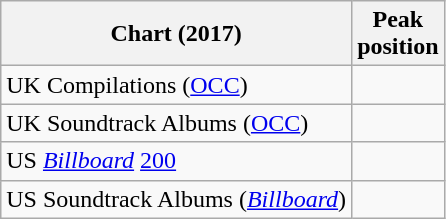<table class="wikitable sortable">
<tr>
<th align="left">Chart (2017)</th>
<th align="center">Peak<br>position</th>
</tr>
<tr>
<td>UK Compilations (<a href='#'>OCC</a>)</td>
<td></td>
</tr>
<tr>
<td>UK Soundtrack Albums (<a href='#'>OCC</a>)</td>
<td></td>
</tr>
<tr>
<td>US <a href='#'><em>Billboard</em></a> <a href='#'>200</a></td>
<td></td>
</tr>
<tr>
<td>US Soundtrack Albums (<em><a href='#'>Billboard</a></em>)</td>
<td></td>
</tr>
</table>
